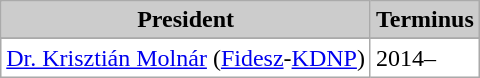<table class="wikitable"  style="float:left; margin-left:1em;">
<tr>
<th style="background:#ccc">President</th>
<th style="background:#ccc">Terminus</th>
</tr>
<tr ">
</tr>
<tr --- bgcolor="#FFFFFF">
<td><a href='#'>Dr. Krisztián Molnár</a> (<a href='#'>Fidesz</a>-<a href='#'>KDNP</a>)</td>
<td>2014–</td>
</tr>
</table>
